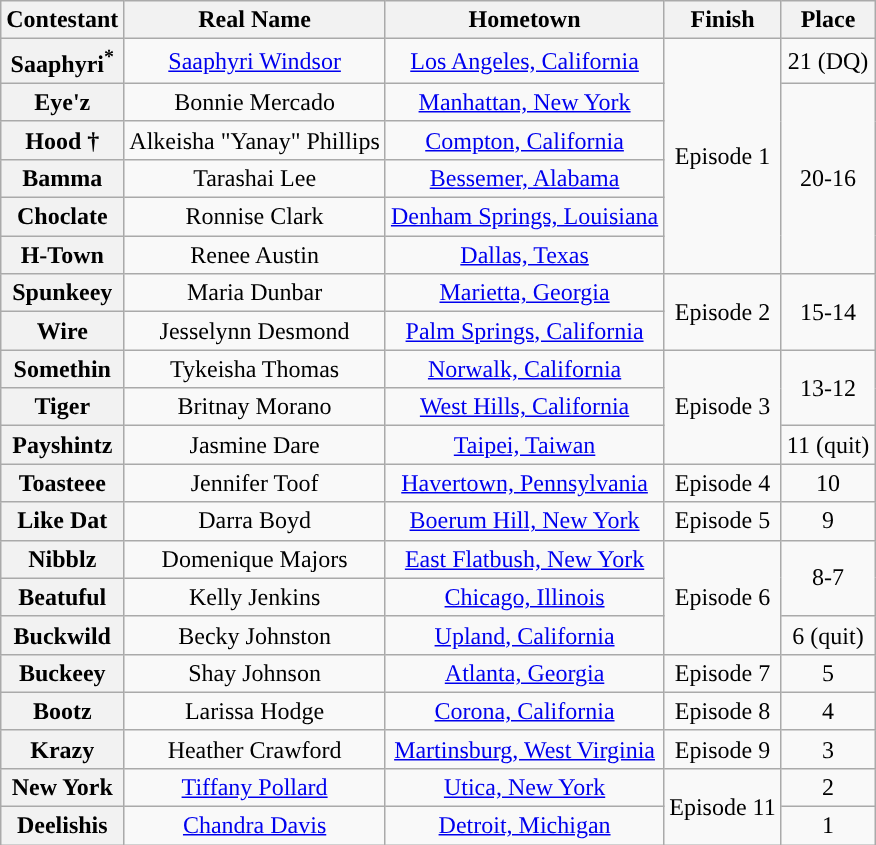<table class="wikitable sortable" style="text-align:center;">
<tr>
<th>Contestant</th>
<th>Real Name</th>
<th>Hometown</th>
<th>Finish</th>
<th>Place</th>
</tr>
<tr>
<th>Saaphyri<sup>*</sup></th>
<td><a href='#'>Saaphyri Windsor</a></td>
<td><a href='#'>Los Angeles, California</a></td>
<td rowspan="6">Episode 1</td>
<td>21 (DQ)</td>
</tr>
<tr>
<th>Eye'z</th>
<td>Bonnie Mercado</td>
<td><a href='#'>Manhattan, New York</a></td>
<td rowspan="5">20-16</td>
</tr>
<tr>
<th>Hood †</th>
<td>Alkeisha "Yanay" Phillips</td>
<td><a href='#'>Compton, California</a></td>
</tr>
<tr>
<th>Bamma</th>
<td>Tarashai Lee</td>
<td><a href='#'>Bessemer, Alabama</a></td>
</tr>
<tr>
<th>Choclate</th>
<td>Ronnise Clark</td>
<td><a href='#'>Denham Springs, Louisiana</a></td>
</tr>
<tr>
<th>H-Town</th>
<td>Renee Austin</td>
<td><a href='#'>Dallas, Texas</a></td>
</tr>
<tr>
<th>Spunkeey</th>
<td>Maria Dunbar</td>
<td><a href='#'>Marietta, Georgia</a></td>
<td rowspan="2">Episode 2</td>
<td rowspan="2">15-14</td>
</tr>
<tr>
<th>Wire</th>
<td>Jesselynn Desmond</td>
<td><a href='#'>Palm Springs, California</a></td>
</tr>
<tr>
<th>Somethin</th>
<td>Tykeisha Thomas</td>
<td><a href='#'>Norwalk, California</a></td>
<td rowspan="3">Episode 3</td>
<td rowspan="2">13-12</td>
</tr>
<tr>
<th>Tiger</th>
<td>Britnay Morano</td>
<td><a href='#'>West Hills, California</a></td>
</tr>
<tr>
<th>Payshintz</th>
<td>Jasmine Dare</td>
<td><a href='#'>Taipei, Taiwan</a></td>
<td>11 (quit)</td>
</tr>
<tr>
<th>Toasteee</th>
<td>Jennifer Toof</td>
<td><a href='#'>Havertown, Pennsylvania</a></td>
<td>Episode 4</td>
<td>10</td>
</tr>
<tr>
<th>Like Dat</th>
<td>Darra Boyd</td>
<td><a href='#'>Boerum Hill, New York</a></td>
<td>Episode 5</td>
<td>9</td>
</tr>
<tr>
<th>Nibblz</th>
<td>Domenique Majors</td>
<td><a href='#'>East Flatbush, New York</a></td>
<td rowspan="3">Episode 6</td>
<td rowspan="2">8-7</td>
</tr>
<tr>
<th>Beatuful</th>
<td>Kelly Jenkins</td>
<td><a href='#'>Chicago, Illinois</a></td>
</tr>
<tr>
<th>Buckwild</th>
<td>Becky Johnston</td>
<td><a href='#'>Upland, California</a></td>
<td>6 (quit)</td>
</tr>
<tr>
<th>Buckeey</th>
<td>Shay Johnson</td>
<td><a href='#'>Atlanta, Georgia</a></td>
<td>Episode 7</td>
<td>5</td>
</tr>
<tr>
<th>Bootz</th>
<td>Larissa Hodge</td>
<td><a href='#'>Corona, California</a></td>
<td>Episode 8</td>
<td>4</td>
</tr>
<tr>
<th>Krazy</th>
<td>Heather Crawford</td>
<td><a href='#'>Martinsburg, West Virginia</a></td>
<td>Episode 9</td>
<td>3</td>
</tr>
<tr>
<th>New York</th>
<td><a href='#'>Tiffany Pollard</a></td>
<td><a href='#'>Utica, New York</a></td>
<td rowspan="2">Episode 11</td>
<td>2</td>
</tr>
<tr>
<th>Deelishis</th>
<td><a href='#'>Chandra Davis</a></td>
<td><a href='#'>Detroit, Michigan</a></td>
<td>1</td>
</tr>
</table>
